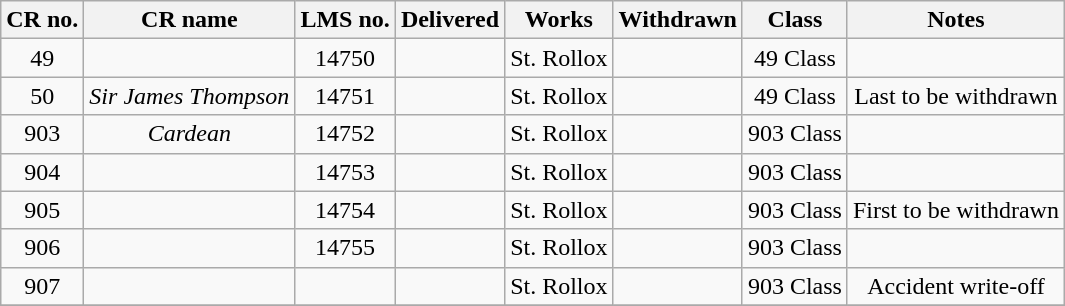<table class="wikitable sortable" style=text-align:center>
<tr>
<th>CR no.</th>
<th>CR name</th>
<th>LMS no.</th>
<th>Delivered</th>
<th>Works</th>
<th>Withdrawn</th>
<th>Class</th>
<th>Notes</th>
</tr>
<tr>
<td>49</td>
<td></td>
<td>14750</td>
<td></td>
<td>St. Rollox</td>
<td></td>
<td>49 Class</td>
<td></td>
</tr>
<tr>
<td>50</td>
<td><em>Sir James Thompson</em></td>
<td>14751</td>
<td></td>
<td>St. Rollox</td>
<td></td>
<td>49 Class</td>
<td>Last to be withdrawn</td>
</tr>
<tr>
<td>903</td>
<td><em>Cardean</em></td>
<td>14752</td>
<td></td>
<td>St. Rollox</td>
<td></td>
<td>903 Class</td>
<td></td>
</tr>
<tr>
<td>904</td>
<td></td>
<td>14753</td>
<td></td>
<td>St. Rollox</td>
<td></td>
<td>903 Class</td>
<td></td>
</tr>
<tr>
<td>905</td>
<td></td>
<td>14754</td>
<td></td>
<td>St. Rollox</td>
<td></td>
<td>903 Class</td>
<td>First to be withdrawn</td>
</tr>
<tr>
<td>906</td>
<td></td>
<td>14755</td>
<td></td>
<td>St. Rollox</td>
<td></td>
<td>903 Class</td>
<td></td>
</tr>
<tr>
<td>907</td>
<td></td>
<td></td>
<td></td>
<td>St. Rollox</td>
<td></td>
<td>903 Class</td>
<td>Accident write-off</td>
</tr>
<tr>
</tr>
</table>
